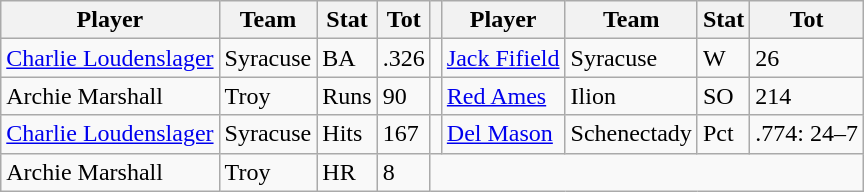<table class="wikitable">
<tr>
<th>Player</th>
<th>Team</th>
<th>Stat</th>
<th>Tot</th>
<th></th>
<th>Player</th>
<th>Team</th>
<th>Stat</th>
<th>Tot</th>
</tr>
<tr>
<td><a href='#'>Charlie Loudenslager</a></td>
<td>Syracuse</td>
<td>BA</td>
<td>.326</td>
<td></td>
<td><a href='#'>Jack Fifield</a></td>
<td>Syracuse</td>
<td>W</td>
<td>26</td>
</tr>
<tr>
<td>Archie Marshall</td>
<td>Troy</td>
<td>Runs</td>
<td>90</td>
<td></td>
<td><a href='#'>Red Ames</a></td>
<td>Ilion</td>
<td>SO</td>
<td>214</td>
</tr>
<tr>
<td><a href='#'>Charlie Loudenslager</a></td>
<td>Syracuse</td>
<td>Hits</td>
<td>167</td>
<td></td>
<td><a href='#'>Del Mason</a></td>
<td>Schenectady</td>
<td>Pct</td>
<td>.774: 24–7</td>
</tr>
<tr>
<td>Archie Marshall</td>
<td>Troy</td>
<td>HR</td>
<td>8</td>
</tr>
</table>
